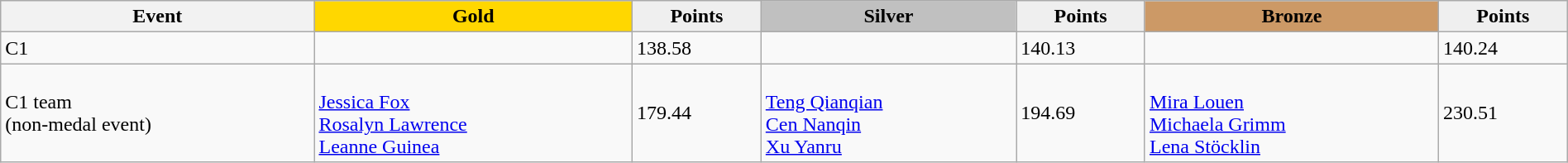<table class="wikitable" width=100%>
<tr>
<th>Event</th>
<td align=center bgcolor="gold"><strong>Gold</strong></td>
<td align=center bgcolor="EFEFEF"><strong>Points</strong></td>
<td align=center bgcolor="silver"><strong>Silver</strong></td>
<td align=center bgcolor="EFEFEF"><strong>Points</strong></td>
<td align=center bgcolor="CC9966"><strong>Bronze</strong></td>
<td align=center bgcolor="EFEFEF"><strong>Points</strong></td>
</tr>
<tr>
<td>C1</td>
<td></td>
<td>138.58</td>
<td></td>
<td>140.13</td>
<td></td>
<td>140.24</td>
</tr>
<tr>
<td>C1 team<br>(non-medal event)</td>
<td><br><a href='#'>Jessica Fox</a><br><a href='#'>Rosalyn Lawrence</a><br><a href='#'>Leanne Guinea</a></td>
<td>179.44</td>
<td><br><a href='#'>Teng Qianqian</a><br><a href='#'>Cen Nanqin</a><br><a href='#'>Xu Yanru</a></td>
<td>194.69</td>
<td><br><a href='#'>Mira Louen</a><br><a href='#'>Michaela Grimm</a><br><a href='#'>Lena Stöcklin</a></td>
<td>230.51</td>
</tr>
</table>
